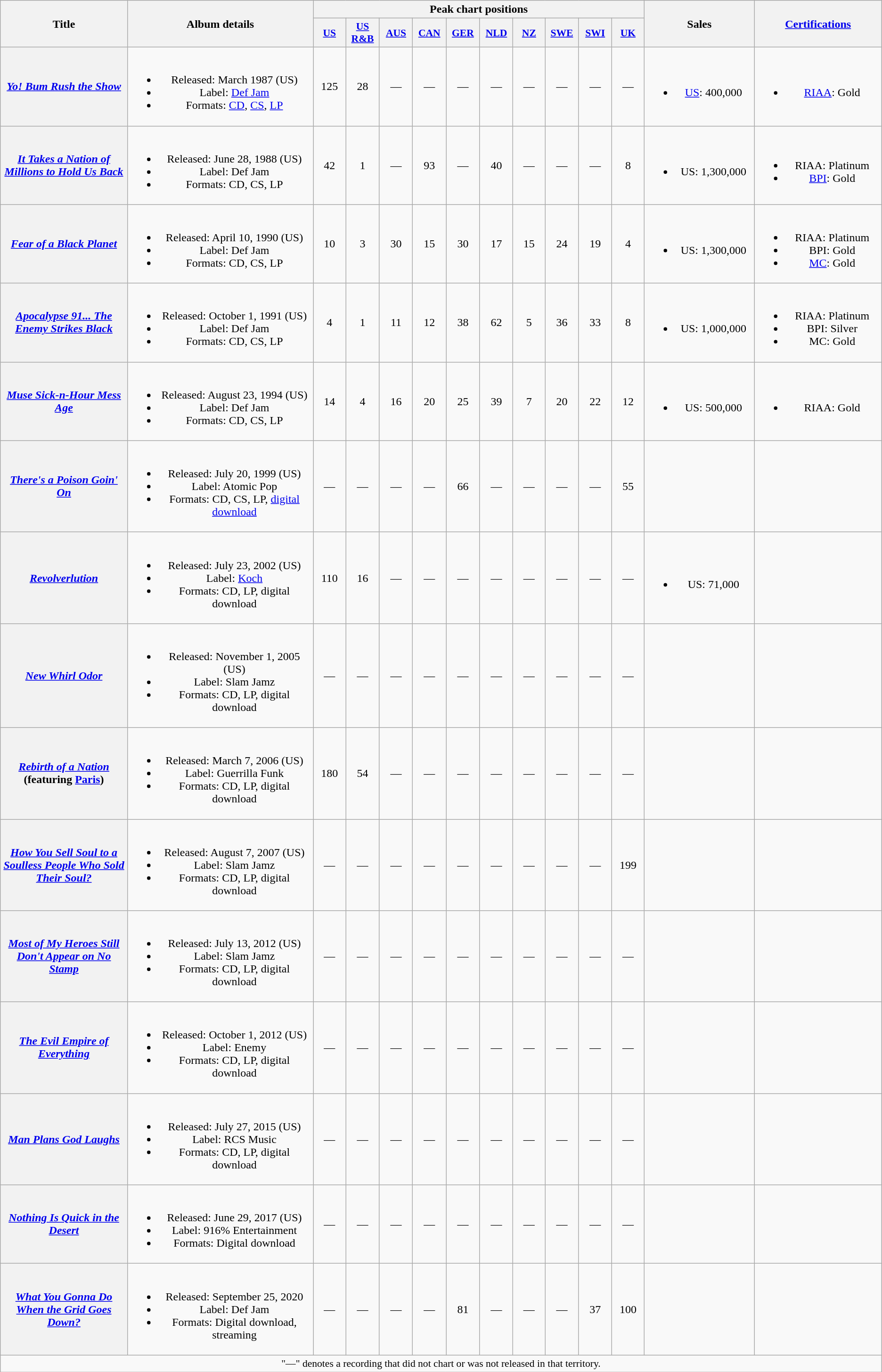<table class="wikitable plainrowheaders" style="text-align:center;">
<tr>
<th scope="col" rowspan="2" style="width:12em;">Title</th>
<th scope="col" rowspan="2" style="width:18em;">Album details</th>
<th scope="col" colspan="10">Peak chart positions</th>
<th scope="col" rowspan="2" style="width:10em;">Sales</th>
<th scope="col" rowspan="2" style="width:12em;"><a href='#'>Certifications</a></th>
</tr>
<tr>
<th scope="col" style="width:3em;font-size:90%;"><a href='#'>US</a><br></th>
<th scope="col" style="width:3em;font-size:90%;"><a href='#'>US<br>R&B</a><br></th>
<th scope="col" style="width:3em;font-size:90%;"><a href='#'>AUS</a><br></th>
<th scope="col" style="width:3em;font-size:90%;"><a href='#'>CAN</a><br></th>
<th scope="col" style="width:3em;font-size:90%;"><a href='#'>GER</a><br></th>
<th scope="col" style="width:3em;font-size:90%;"><a href='#'>NLD</a><br></th>
<th scope="col" style="width:3em;font-size:90%;"><a href='#'>NZ</a><br></th>
<th scope="col" style="width:3em;font-size:90%;"><a href='#'>SWE</a><br></th>
<th scope="col" style="width:3em;font-size:90%;"><a href='#'>SWI</a><br></th>
<th scope="col" style="width:3em;font-size:90%;"><a href='#'>UK</a><br></th>
</tr>
<tr>
<th scope="row"><em><a href='#'>Yo! Bum Rush the Show</a></em></th>
<td><br><ul><li>Released: March 1987 <span>(US)</span></li><li>Label: <a href='#'>Def Jam</a></li><li>Formats: <a href='#'>CD</a>, <a href='#'>CS</a>, <a href='#'>LP</a></li></ul></td>
<td>125</td>
<td>28</td>
<td>—</td>
<td>—</td>
<td>—</td>
<td>—</td>
<td>—</td>
<td>—</td>
<td>—</td>
<td>—</td>
<td><br><ul><li><a href='#'>US</a>: 400,000</li></ul></td>
<td><br><ul><li><a href='#'>RIAA</a>: Gold</li></ul></td>
</tr>
<tr>
<th scope="row"><em><a href='#'>It Takes a Nation of Millions to Hold Us Back</a></em></th>
<td><br><ul><li>Released: June 28, 1988 <span>(US)</span></li><li>Label: Def Jam</li><li>Formats: CD, CS, LP</li></ul></td>
<td>42</td>
<td>1</td>
<td>—</td>
<td>93</td>
<td>—</td>
<td>40</td>
<td>—</td>
<td>—</td>
<td>—</td>
<td>8</td>
<td><br><ul><li>US: 1,300,000</li></ul></td>
<td><br><ul><li>RIAA: Platinum</li><li><a href='#'>BPI</a>: Gold</li></ul></td>
</tr>
<tr>
<th scope="row"><em><a href='#'>Fear of a Black Planet</a></em></th>
<td><br><ul><li>Released: April 10, 1990 <span>(US)</span></li><li>Label: Def Jam</li><li>Formats: CD, CS, LP</li></ul></td>
<td>10</td>
<td>3</td>
<td>30</td>
<td>15</td>
<td>30</td>
<td>17</td>
<td>15</td>
<td>24</td>
<td>19</td>
<td>4</td>
<td><br><ul><li>US: 1,300,000</li></ul></td>
<td><br><ul><li>RIAA: Platinum</li><li>BPI: Gold</li><li><a href='#'>MC</a>: Gold</li></ul></td>
</tr>
<tr>
<th scope="row"><em><a href='#'>Apocalypse 91... The Enemy Strikes Black</a></em></th>
<td><br><ul><li>Released: October 1, 1991 <span>(US)</span></li><li>Label: Def Jam</li><li>Formats: CD, CS, LP</li></ul></td>
<td>4</td>
<td>1</td>
<td>11</td>
<td>12</td>
<td>38</td>
<td>62</td>
<td>5</td>
<td>36</td>
<td>33</td>
<td>8</td>
<td><br><ul><li>US: 1,000,000</li></ul></td>
<td><br><ul><li>RIAA: Platinum</li><li>BPI: Silver</li><li>MC: Gold</li></ul></td>
</tr>
<tr>
<th scope="row"><em><a href='#'>Muse Sick-n-Hour Mess Age</a></em></th>
<td><br><ul><li>Released: August 23, 1994 <span>(US)</span></li><li>Label: Def Jam</li><li>Formats: CD, CS, LP</li></ul></td>
<td>14</td>
<td>4</td>
<td>16</td>
<td>20</td>
<td>25</td>
<td>39</td>
<td>7</td>
<td>20</td>
<td>22</td>
<td>12</td>
<td><br><ul><li>US: 500,000</li></ul></td>
<td><br><ul><li>RIAA: Gold</li></ul></td>
</tr>
<tr>
<th scope="row"><em><a href='#'>There's a Poison Goin' On</a></em></th>
<td><br><ul><li>Released: July 20, 1999 <span>(US)</span></li><li>Label: Atomic Pop</li><li>Formats: CD, CS, LP, <a href='#'>digital download</a></li></ul></td>
<td>—</td>
<td>—</td>
<td>—</td>
<td>—</td>
<td>66</td>
<td>—</td>
<td>—</td>
<td>—</td>
<td>—</td>
<td>55</td>
<td></td>
<td></td>
</tr>
<tr>
<th scope="row"><em><a href='#'>Revolverlution</a></em></th>
<td><br><ul><li>Released: July 23, 2002 <span>(US)</span></li><li>Label: <a href='#'>Koch</a></li><li>Formats: CD, LP, digital download</li></ul></td>
<td>110</td>
<td>16</td>
<td>—</td>
<td>—</td>
<td>—</td>
<td>—</td>
<td>—</td>
<td>—</td>
<td>—</td>
<td>—</td>
<td><br><ul><li>US: 71,000</li></ul></td>
<td></td>
</tr>
<tr>
<th scope="row"><em><a href='#'>New Whirl Odor</a></em></th>
<td><br><ul><li>Released: November 1, 2005 <span>(US)</span></li><li>Label: Slam Jamz</li><li>Formats: CD, LP, digital download</li></ul></td>
<td>—</td>
<td>—</td>
<td>—</td>
<td>—</td>
<td>—</td>
<td>—</td>
<td>—</td>
<td>—</td>
<td>—</td>
<td>—</td>
<td></td>
<td></td>
</tr>
<tr>
<th scope="row"><em><a href='#'>Rebirth of a Nation</a></em><br><span>(featuring <a href='#'>Paris</a>)</span></th>
<td><br><ul><li>Released: March 7, 2006 <span>(US)</span></li><li>Label: Guerrilla Funk</li><li>Formats: CD, LP, digital download</li></ul></td>
<td>180</td>
<td>54</td>
<td>—</td>
<td>—</td>
<td>—</td>
<td>—</td>
<td>—</td>
<td>—</td>
<td>—</td>
<td>—</td>
<td></td>
<td></td>
</tr>
<tr>
<th scope="row"><em><a href='#'>How You Sell Soul to a Soulless People Who Sold Their Soul?</a></em></th>
<td><br><ul><li>Released: August 7, 2007 <span>(US)</span></li><li>Label: Slam Jamz</li><li>Formats: CD, LP, digital download</li></ul></td>
<td>—</td>
<td>—</td>
<td>—</td>
<td>—</td>
<td>—</td>
<td>—</td>
<td>—</td>
<td>—</td>
<td>—</td>
<td>199</td>
<td></td>
<td></td>
</tr>
<tr>
<th scope="row"><em><a href='#'>Most of My Heroes Still Don't Appear on No Stamp</a></em></th>
<td><br><ul><li>Released: July 13, 2012 <span>(US)</span></li><li>Label: Slam Jamz</li><li>Formats: CD, LP, digital download</li></ul></td>
<td>—</td>
<td>—</td>
<td>—</td>
<td>—</td>
<td>—</td>
<td>—</td>
<td>—</td>
<td>—</td>
<td>—</td>
<td>—</td>
<td></td>
<td></td>
</tr>
<tr>
<th scope="row"><em><a href='#'>The Evil Empire of Everything</a></em></th>
<td><br><ul><li>Released: October 1, 2012 <span>(US)</span></li><li>Label: Enemy</li><li>Formats: CD, LP, digital download</li></ul></td>
<td>—</td>
<td>—</td>
<td>—</td>
<td>—</td>
<td>—</td>
<td>—</td>
<td>—</td>
<td>—</td>
<td>—</td>
<td>—</td>
<td></td>
<td></td>
</tr>
<tr>
<th scope="row"><em><a href='#'>Man Plans God Laughs</a></em></th>
<td><br><ul><li>Released: July 27, 2015 <span>(US)</span></li><li>Label: RCS Music</li><li>Formats: CD, LP, digital download</li></ul></td>
<td>—</td>
<td>—</td>
<td>—</td>
<td>—</td>
<td>—</td>
<td>—</td>
<td>—</td>
<td>—</td>
<td>—</td>
<td>—</td>
<td></td>
<td></td>
</tr>
<tr>
<th scope="row"><em><a href='#'>Nothing Is Quick in the Desert</a></em></th>
<td><br><ul><li>Released: June 29, 2017 <span>(US)</span></li><li>Label: 916% Entertainment</li><li>Formats: Digital download</li></ul></td>
<td>—</td>
<td>—</td>
<td>—</td>
<td>—</td>
<td>—</td>
<td>—</td>
<td>—</td>
<td>—</td>
<td>—</td>
<td>—</td>
<td></td>
<td></td>
</tr>
<tr>
<th scope="row"><em><a href='#'>What You Gonna Do When the Grid Goes Down?</a></em></th>
<td><br><ul><li>Released: September 25, 2020</li><li>Label: Def Jam</li><li>Formats: Digital download, streaming</li></ul></td>
<td>—</td>
<td>—</td>
<td>—</td>
<td>—</td>
<td>81</td>
<td>—</td>
<td>—</td>
<td>—</td>
<td>37</td>
<td>100</td>
<td></td>
<td></td>
</tr>
<tr>
<td colspan="15" style="font-size:90%">"—" denotes a recording that did not chart or was not released in that territory.</td>
</tr>
</table>
